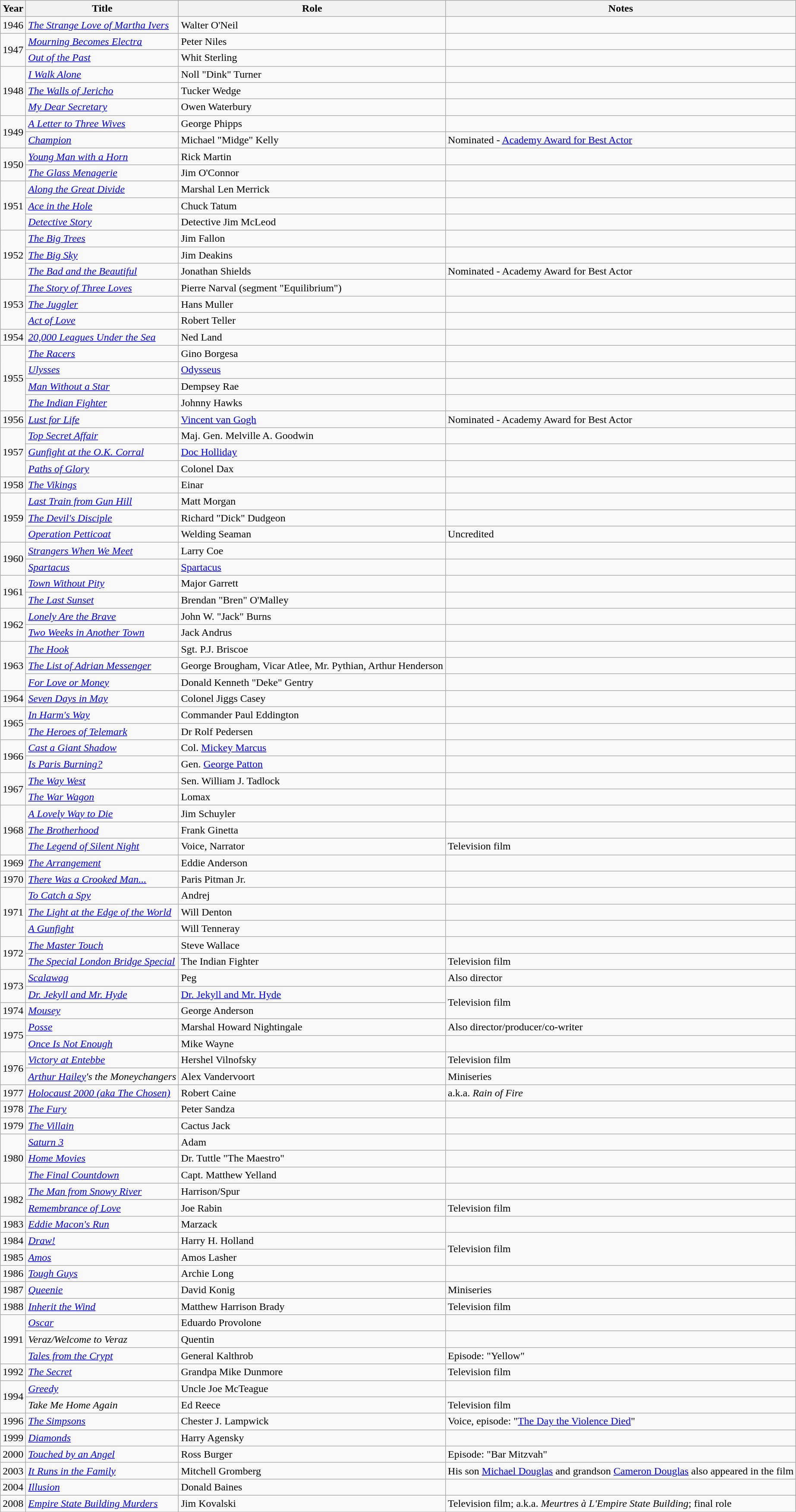<table class="wikitable sortable">
<tr>
<th>Year</th>
<th>Title</th>
<th>Role</th>
<th>Notes</th>
</tr>
<tr>
<td>1946</td>
<td><em><a href='#'>The Strange Love of Martha Ivers</a></em></td>
<td>Walter O'Neil</td>
<td></td>
</tr>
<tr>
<td rowspan=2>1947</td>
<td><em><a href='#'>Mourning Becomes Electra</a></em></td>
<td>Peter Niles</td>
<td></td>
</tr>
<tr>
<td><em><a href='#'>Out of the Past</a></em></td>
<td>Whit Sterling</td>
<td></td>
</tr>
<tr>
<td rowspan=3>1948</td>
<td><em><a href='#'>I Walk Alone</a></em></td>
<td>Noll "Dink" Turner</td>
<td></td>
</tr>
<tr>
<td><em><a href='#'>The Walls of Jericho</a></em></td>
<td>Tucker Wedge</td>
<td></td>
</tr>
<tr>
<td><em><a href='#'>My Dear Secretary</a></em></td>
<td>Owen Waterbury</td>
<td></td>
</tr>
<tr>
<td rowspan=2>1949</td>
<td><em><a href='#'>A Letter to Three Wives</a></em></td>
<td>George Phipps</td>
<td></td>
</tr>
<tr>
<td><em><a href='#'>Champion</a></em></td>
<td>Michael "Midge" Kelly</td>
<td>Nominated - <a href='#'>Academy Award for Best Actor</a></td>
</tr>
<tr>
<td rowspan=2>1950</td>
<td><em><a href='#'>Young Man with a Horn</a></em></td>
<td>Rick Martin</td>
<td></td>
</tr>
<tr>
<td><em><a href='#'>The Glass Menagerie</a></em></td>
<td>Jim O'Connor</td>
<td></td>
</tr>
<tr>
<td rowspan=3>1951</td>
<td><em><a href='#'>Along the Great Divide</a></em></td>
<td>Marshal Len Merrick</td>
<td></td>
</tr>
<tr>
<td><em><a href='#'>Ace in the Hole</a></em></td>
<td>Chuck Tatum</td>
<td></td>
</tr>
<tr>
<td><em><a href='#'>Detective Story</a></em></td>
<td>Detective Jim McLeod</td>
<td></td>
</tr>
<tr>
<td rowspan=3>1952</td>
<td><em><a href='#'>The Big Trees</a></em></td>
<td>Jim Fallon</td>
<td></td>
</tr>
<tr>
<td><em><a href='#'>The Big Sky</a></em></td>
<td>Jim Deakins</td>
<td></td>
</tr>
<tr>
<td><em><a href='#'>The Bad and the Beautiful</a></em></td>
<td>Jonathan Shields</td>
<td>Nominated - Academy Award for Best Actor</td>
</tr>
<tr>
<td rowspan=3>1953</td>
<td><em><a href='#'>The Story of Three Loves</a></em></td>
<td>Pierre Narval (segment "Equilibrium")</td>
<td></td>
</tr>
<tr>
<td><em><a href='#'>The Juggler</a></em></td>
<td>Hans Muller</td>
<td></td>
</tr>
<tr>
<td><em><a href='#'>Act of Love</a></em></td>
<td>Robert Teller</td>
<td></td>
</tr>
<tr>
<td>1954</td>
<td><em><a href='#'>20,000 Leagues Under the Sea</a></em></td>
<td>Ned Land</td>
<td></td>
</tr>
<tr>
<td rowspan=4>1955</td>
<td><em><a href='#'>The Racers</a></em></td>
<td>Gino Borgesa</td>
<td></td>
</tr>
<tr>
<td><em><a href='#'>Ulysses</a></em></td>
<td><a href='#'>Odysseus</a></td>
<td></td>
</tr>
<tr>
<td><em><a href='#'>Man Without a Star</a></em></td>
<td>Dempsey Rae</td>
<td></td>
</tr>
<tr>
<td><em><a href='#'>The Indian Fighter</a></em></td>
<td>Johnny Hawks</td>
<td></td>
</tr>
<tr>
<td>1956</td>
<td><em><a href='#'>Lust for Life</a></em></td>
<td><a href='#'>Vincent van Gogh</a></td>
<td>Nominated - Academy Award for Best Actor</td>
</tr>
<tr>
<td rowspan=3>1957</td>
<td><em><a href='#'>Top Secret Affair</a></em></td>
<td>Maj. Gen. Melville A. Goodwin</td>
<td></td>
</tr>
<tr>
<td><em><a href='#'>Gunfight at the O.K. Corral</a></em></td>
<td><a href='#'>Doc Holliday</a></td>
<td></td>
</tr>
<tr>
<td><em><a href='#'>Paths of Glory</a></em></td>
<td>Colonel Dax</td>
<td></td>
</tr>
<tr>
<td>1958</td>
<td><em><a href='#'>The Vikings</a></em></td>
<td>Einar</td>
<td></td>
</tr>
<tr>
<td rowspan=3>1959</td>
<td><em><a href='#'>Last Train from Gun Hill</a></em></td>
<td>Matt Morgan</td>
<td></td>
</tr>
<tr>
<td><em><a href='#'>The Devil's Disciple</a></em></td>
<td>Richard "Dick" Dudgeon</td>
<td></td>
</tr>
<tr>
<td><em><a href='#'>Operation Petticoat</a></em></td>
<td>Welding Seaman</td>
<td>Uncredited</td>
</tr>
<tr>
<td rowspan=2>1960</td>
<td><em><a href='#'>Strangers When We Meet</a></em></td>
<td>Larry Coe</td>
<td></td>
</tr>
<tr>
<td><em><a href='#'>Spartacus</a></em></td>
<td><a href='#'>Spartacus</a></td>
<td></td>
</tr>
<tr>
<td rowspan=2>1961</td>
<td><em><a href='#'>Town Without Pity</a></em></td>
<td>Major Garrett</td>
<td></td>
</tr>
<tr>
<td><em><a href='#'>The Last Sunset</a></em></td>
<td>Brendan "Bren" O'Malley</td>
<td></td>
</tr>
<tr>
<td rowspan=2>1962</td>
<td><em><a href='#'>Lonely Are the Brave</a></em></td>
<td>John W. "Jack" Burns</td>
<td></td>
</tr>
<tr>
<td><em><a href='#'>Two Weeks in Another Town</a></em></td>
<td>Jack Andrus</td>
<td></td>
</tr>
<tr>
<td rowspan=3>1963</td>
<td><em><a href='#'>The Hook</a></em></td>
<td>Sgt. P.J. Briscoe</td>
<td></td>
</tr>
<tr>
<td><em><a href='#'>The List of Adrian Messenger</a></em></td>
<td>George Brougham, Vicar Atlee, Mr. Pythian, Arthur Henderson</td>
<td></td>
</tr>
<tr>
<td><em><a href='#'>For Love or Money</a></em></td>
<td>Donald Kenneth "Deke" Gentry</td>
<td></td>
</tr>
<tr>
<td>1964</td>
<td><em><a href='#'>Seven Days in May</a></em></td>
<td>Colonel Jiggs Casey</td>
<td></td>
</tr>
<tr>
<td rowspan=2>1965</td>
<td><em><a href='#'>In Harm's Way</a></em></td>
<td>Commander Paul Eddington</td>
<td></td>
</tr>
<tr>
<td><em><a href='#'>The Heroes of Telemark</a></em></td>
<td>Dr Rolf Pedersen</td>
<td></td>
</tr>
<tr>
<td rowspan=2>1966</td>
<td><em><a href='#'>Cast a Giant Shadow</a></em></td>
<td>Col. <a href='#'>Mickey Marcus</a></td>
<td></td>
</tr>
<tr>
<td><em><a href='#'>Is Paris Burning?</a></em></td>
<td>Gen. <a href='#'>George Patton</a></td>
<td></td>
</tr>
<tr>
<td rowspan=2>1967</td>
<td><em><a href='#'>The Way West</a></em></td>
<td>Sen. William J. Tadlock</td>
<td></td>
</tr>
<tr>
<td><em><a href='#'>The War Wagon</a></em></td>
<td>Lomax</td>
<td></td>
</tr>
<tr>
<td rowspan=3>1968</td>
<td><em><a href='#'>A Lovely Way to Die</a></em></td>
<td>Jim Schuyler</td>
<td></td>
</tr>
<tr>
<td><em><a href='#'>The Brotherhood</a></em></td>
<td>Frank Ginetta</td>
<td></td>
</tr>
<tr>
<td><em><a href='#'>The Legend of Silent Night</a></em></td>
<td>Voice, Narrator</td>
<td>Television film</td>
</tr>
<tr>
<td>1969</td>
<td><em><a href='#'>The Arrangement</a></em></td>
<td>Eddie Anderson</td>
<td></td>
</tr>
<tr>
<td>1970</td>
<td><em><a href='#'>There Was a Crooked Man...</a></em></td>
<td>Paris Pitman Jr.</td>
<td></td>
</tr>
<tr>
<td rowspan=3>1971</td>
<td><em><a href='#'>To Catch a Spy</a></em></td>
<td>Andrej</td>
<td></td>
</tr>
<tr>
<td><em><a href='#'>The Light at the Edge of the World</a></em></td>
<td>Will Denton</td>
<td></td>
</tr>
<tr>
<td><em><a href='#'>A Gunfight</a></em></td>
<td>Will Tenneray</td>
<td></td>
</tr>
<tr>
<td rowspan=2>1972</td>
<td><em><a href='#'>The Master Touch</a></em></td>
<td>Steve Wallace</td>
<td></td>
</tr>
<tr>
<td><em><a href='#'>The Special London Bridge Special</a></em></td>
<td>The Indian Fighter</td>
<td>Television film</td>
</tr>
<tr>
<td rowspan=2>1973</td>
<td><em><a href='#'>Scalawag</a></em></td>
<td>Peg</td>
<td>Also director</td>
</tr>
<tr>
<td><em><a href='#'>Dr. Jekyll and Mr. Hyde</a></em></td>
<td><a href='#'>Dr. Jekyll and Mr. Hyde</a></td>
<td rowspan=2>Television film</td>
</tr>
<tr>
<td>1974</td>
<td><em><a href='#'>Mousey</a></em></td>
<td>George Anderson</td>
</tr>
<tr>
<td rowspan=2>1975</td>
<td><em><a href='#'>Posse</a></em></td>
<td>Marshal Howard Nightingale</td>
<td>Also director/producer/co-writer</td>
</tr>
<tr>
<td><em><a href='#'>Once Is Not Enough</a></em></td>
<td>Mike Wayne</td>
<td></td>
</tr>
<tr>
<td rowspan=2>1976</td>
<td><em><a href='#'>Victory at Entebbe</a></em></td>
<td>Hershel Vilnofsky</td>
<td>Television film</td>
</tr>
<tr>
<td><em><a href='#'>Arthur Hailey</a>'s the Moneychangers</em></td>
<td>Alex Vandervoort</td>
<td>Miniseries</td>
</tr>
<tr>
<td>1977</td>
<td><em><a href='#'>Holocaust 2000 (aka The Chosen)</a></em></td>
<td>Robert Caine</td>
<td>a.k.a. <em>Rain of Fire</em></td>
</tr>
<tr>
<td>1978</td>
<td><em><a href='#'>The Fury</a></em></td>
<td>Peter Sandza</td>
<td></td>
</tr>
<tr>
<td>1979</td>
<td><em><a href='#'>The Villain</a></em></td>
<td>Cactus Jack</td>
<td></td>
</tr>
<tr>
<td rowspan=3>1980</td>
<td><em><a href='#'>Saturn 3</a></em></td>
<td>Adam</td>
<td></td>
</tr>
<tr>
<td><em><a href='#'>Home Movies</a></em></td>
<td>Dr. Tuttle "The Maestro"</td>
<td></td>
</tr>
<tr>
<td><em><a href='#'>The Final Countdown</a></em></td>
<td>Capt. Matthew Yelland</td>
<td></td>
</tr>
<tr>
<td rowspan=2>1982</td>
<td><em><a href='#'>The Man from Snowy River</a></em></td>
<td>Harrison/Spur</td>
<td></td>
</tr>
<tr>
<td><em><a href='#'>Remembrance of Love</a></em></td>
<td>Joe Rabin</td>
<td>Television film</td>
</tr>
<tr>
<td>1983</td>
<td><em><a href='#'>Eddie Macon's Run</a></em></td>
<td>Marzack</td>
<td></td>
</tr>
<tr>
<td>1984</td>
<td><em><a href='#'>Draw!</a></em></td>
<td>Harry H. Holland</td>
<td rowspan=2>Television film</td>
</tr>
<tr>
<td>1985</td>
<td><em><a href='#'>Amos</a></em></td>
<td>Amos Lasher</td>
</tr>
<tr>
<td>1986</td>
<td><em><a href='#'>Tough Guys</a></em></td>
<td>Archie Long</td>
<td></td>
</tr>
<tr>
<td>1987</td>
<td><em><a href='#'>Queenie</a></em></td>
<td>David Konig</td>
<td>Miniseries</td>
</tr>
<tr>
<td>1988</td>
<td><em><a href='#'>Inherit the Wind</a></em></td>
<td>Matthew Harrison Brady</td>
<td>Television film</td>
</tr>
<tr>
<td rowspan=3>1991</td>
<td><em><a href='#'>Oscar</a></em></td>
<td>Eduardo Provolone</td>
<td></td>
</tr>
<tr>
<td><em>Veraz/Welcome to Veraz</em></td>
<td>Quentin</td>
<td></td>
</tr>
<tr>
<td><em><a href='#'>Tales from the Crypt</a></em></td>
<td>General Kalthrob</td>
<td>Episode: "Yellow"</td>
</tr>
<tr>
<td>1992</td>
<td><em><a href='#'>The Secret</a></em></td>
<td>Grandpa Mike Dunmore</td>
<td>Television film</td>
</tr>
<tr>
<td rowspan=2>1994</td>
<td><em><a href='#'>Greedy</a></em></td>
<td>Uncle Joe McTeague</td>
<td></td>
</tr>
<tr>
<td><em>Take Me Home Again</em></td>
<td>Ed Reece</td>
<td>Television film</td>
</tr>
<tr>
<td>1996</td>
<td><em><a href='#'>The Simpsons</a></em></td>
<td>Chester J. Lampwick</td>
<td>Voice, episode: "<a href='#'>The Day the Violence Died</a>"</td>
</tr>
<tr>
<td>1999</td>
<td><em><a href='#'>Diamonds</a></em></td>
<td>Harry Agensky</td>
<td></td>
</tr>
<tr>
<td>2000</td>
<td><em><a href='#'>Touched by an Angel</a></em></td>
<td>Ross Burger</td>
<td>Episode: "Bar Mitzvah"</td>
</tr>
<tr>
<td>2003</td>
<td><em><a href='#'>It Runs in the Family</a></em></td>
<td>Mitchell Gromberg</td>
<td>His son <a href='#'>Michael Douglas</a> and grandson <a href='#'>Cameron Douglas</a> also appeared in the film</td>
</tr>
<tr>
<td>2004</td>
<td><em><a href='#'>Illusion</a></em></td>
<td>Donald Baines</td>
<td></td>
</tr>
<tr>
<td>2008</td>
<td><em><a href='#'>Empire State Building Murders</a></em></td>
<td>Jim Kovalski</td>
<td>Television film; a.k.a. <em>Meurtres à L'Empire State Building</em>; final role</td>
</tr>
<tr>
</tr>
</table>
